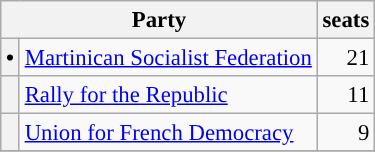<table class="wikitable" style="font-size: 95%;">
<tr>
<th colspan=2>Party</th>
<th>seats</th>
</tr>
<tr>
<th style="background-color: "><span>•</span></th>
<td><a href='#'>Martinican Socialist Federation</a></td>
<td align="right">21</td>
</tr>
<tr>
<th style="background-color: "></th>
<td><a href='#'>Rally for the Republic</a></td>
<td align="right">11</td>
</tr>
<tr>
<th style="background-color: "></th>
<td><a href='#'>Union for French Democracy</a></td>
<td align="right">9</td>
</tr>
<tr>
</tr>
</table>
